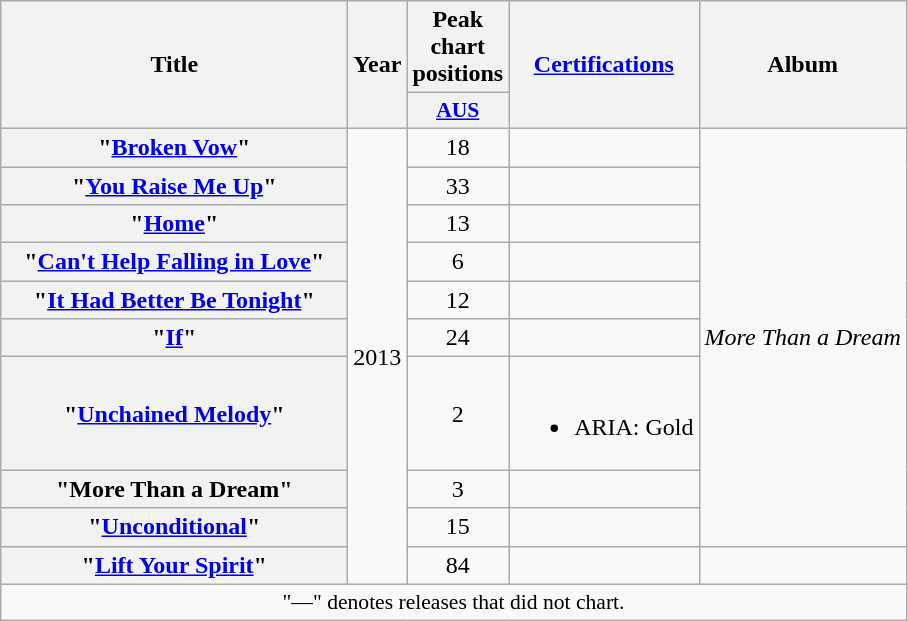<table class="wikitable plainrowheaders" style="text-align:center;" border="1">
<tr>
<th scope="col" rowspan="2" style="width:14em;">Title</th>
<th scope="col" rowspan="2">Year</th>
<th scope="col" colspan="1">Peak chart positions</th>
<th scope="col" rowspan="2"><a href='#'>Certifications</a></th>
<th scope="col" rowspan="2">Album</th>
</tr>
<tr>
<th scope="col" style="width:3em;font-size:90%;"><a href='#'>AUS</a><br></th>
</tr>
<tr>
<th scope="row">"<a href='#'>Broken Vow</a>"</th>
<td rowspan="10">2013</td>
<td>18</td>
<td></td>
<td rowspan="9"><em>More Than a Dream</em></td>
</tr>
<tr>
<th scope="row">"<a href='#'>You Raise Me Up</a>"</th>
<td>33</td>
<td></td>
</tr>
<tr>
<th scope="row">"<a href='#'>Home</a>"</th>
<td>13</td>
<td></td>
</tr>
<tr>
<th scope="row">"<a href='#'>Can't Help Falling in Love</a>"</th>
<td>6</td>
<td></td>
</tr>
<tr>
<th scope="row">"<a href='#'>It Had Better Be Tonight</a>"</th>
<td>12</td>
<td></td>
</tr>
<tr>
<th scope="row">"<a href='#'>If</a>"</th>
<td>24</td>
<td></td>
</tr>
<tr>
<th scope="row">"<a href='#'>Unchained Melody</a>"</th>
<td>2</td>
<td><br><ul><li>ARIA: Gold</li></ul></td>
</tr>
<tr>
<th scope="row">"More Than a Dream"</th>
<td>3</td>
<td></td>
</tr>
<tr>
<th scope="row">"<a href='#'>Unconditional</a>"</th>
<td>15</td>
<td></td>
</tr>
<tr>
<th scope="row">"<a href='#'>Lift Your Spirit</a>"</th>
<td>84</td>
<td></td>
<td></td>
</tr>
<tr>
<td align="center" colspan="6" style="font-size:90%">"—" denotes releases that did not chart.</td>
</tr>
</table>
